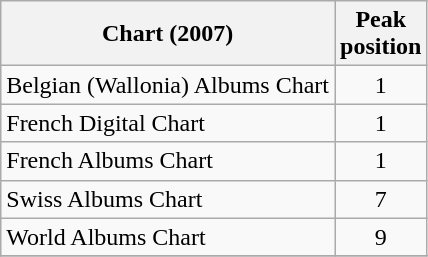<table class="wikitable sortable">
<tr>
<th align="left">Chart (2007)</th>
<th align="center">Peak<br>position</th>
</tr>
<tr>
<td align="left">Belgian (Wallonia) Albums Chart</td>
<td align="center">1</td>
</tr>
<tr>
<td align="left">French Digital Chart</td>
<td align="center">1</td>
</tr>
<tr>
<td align="left">French Albums Chart</td>
<td align="center">1</td>
</tr>
<tr>
<td align="left">Swiss Albums Chart</td>
<td align="center">7</td>
</tr>
<tr>
<td align="left">World Albums Chart</td>
<td align="center">9</td>
</tr>
<tr>
</tr>
</table>
